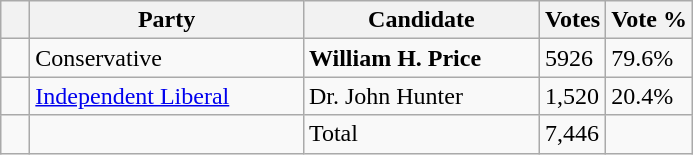<table class="wikitable">
<tr>
<th></th>
<th scope="col" width="175">Party</th>
<th scope="col" width="150">Candidate</th>
<th>Votes</th>
<th>Vote %</th>
</tr>
<tr>
<td>   </td>
<td>Conservative</td>
<td><strong>William H. Price</strong></td>
<td>5926</td>
<td>79.6%</td>
</tr>
<tr>
<td>   </td>
<td><a href='#'>Independent Liberal</a></td>
<td>Dr. John Hunter</td>
<td>1,520</td>
<td>20.4%</td>
</tr>
<tr>
<td></td>
<td></td>
<td>Total</td>
<td>7,446</td>
<td></td>
</tr>
</table>
